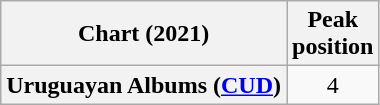<table class="wikitable plainrowheaders" style="text-align:center">
<tr>
<th scope="col">Chart (2021)</th>
<th scope="col">Peak<br>position</th>
</tr>
<tr>
<th scope="row">Uruguayan Albums (<a href='#'>CUD</a>)</th>
<td>4</td>
</tr>
</table>
